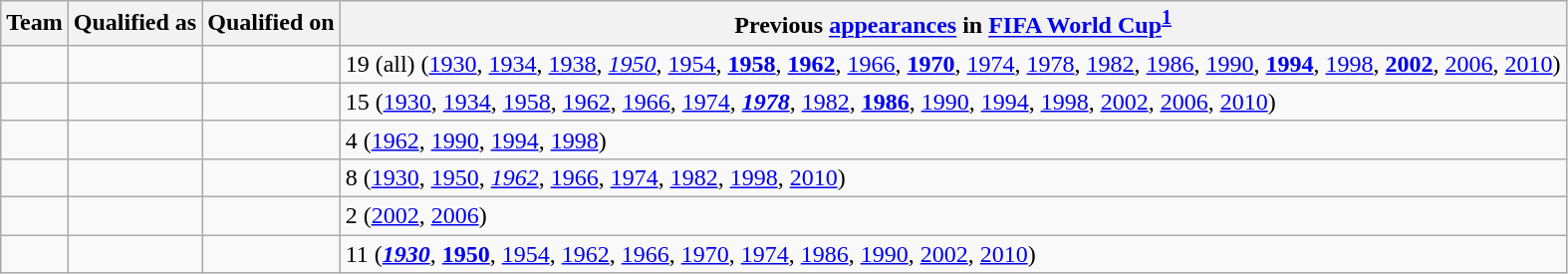<table class="wikitable sortable">
<tr>
<th>Team</th>
<th>Qualified as</th>
<th>Qualified on</th>
<th data-sort-type="number">Previous <a href='#'>appearances</a> in <a href='#'>FIFA World Cup</a><sup><strong><a href='#'>1</a></strong></sup></th>
</tr>
<tr>
<td></td>
<td></td>
<td></td>
<td>19 (all) (<a href='#'>1930</a>, <a href='#'>1934</a>, <a href='#'>1938</a>, <em><a href='#'>1950</a></em>, <a href='#'>1954</a>, <strong><a href='#'>1958</a></strong>, <strong><a href='#'>1962</a></strong>, <a href='#'>1966</a>, <strong><a href='#'>1970</a></strong>, <a href='#'>1974</a>, <a href='#'>1978</a>, <a href='#'>1982</a>, <a href='#'>1986</a>, <a href='#'>1990</a>, <strong><a href='#'>1994</a></strong>, <a href='#'>1998</a>, <strong><a href='#'>2002</a></strong>, <a href='#'>2006</a>, <a href='#'>2010</a>)</td>
</tr>
<tr>
<td></td>
<td></td>
<td></td>
<td>15 (<a href='#'>1930</a>, <a href='#'>1934</a>, <a href='#'>1958</a>, <a href='#'>1962</a>, <a href='#'>1966</a>, <a href='#'>1974</a>, <strong><em><a href='#'>1978</a></em></strong>, <a href='#'>1982</a>, <strong><a href='#'>1986</a></strong>, <a href='#'>1990</a>, <a href='#'>1994</a>, <a href='#'>1998</a>, <a href='#'>2002</a>, <a href='#'>2006</a>, <a href='#'>2010</a>)</td>
</tr>
<tr>
<td></td>
<td></td>
<td></td>
<td>4 (<a href='#'>1962</a>, <a href='#'>1990</a>, <a href='#'>1994</a>, <a href='#'>1998</a>)</td>
</tr>
<tr>
<td></td>
<td></td>
<td></td>
<td>8 (<a href='#'>1930</a>, <a href='#'>1950</a>, <em><a href='#'>1962</a></em>, <a href='#'>1966</a>, <a href='#'>1974</a>, <a href='#'>1982</a>, <a href='#'>1998</a>, <a href='#'>2010</a>)</td>
</tr>
<tr>
<td></td>
<td></td>
<td></td>
<td>2 (<a href='#'>2002</a>, <a href='#'>2006</a>)</td>
</tr>
<tr>
<td></td>
<td></td>
<td></td>
<td>11 (<strong><em><a href='#'>1930</a></em></strong>, <strong><a href='#'>1950</a></strong>, <a href='#'>1954</a>, <a href='#'>1962</a>, <a href='#'>1966</a>, <a href='#'>1970</a>, <a href='#'>1974</a>, <a href='#'>1986</a>, <a href='#'>1990</a>, <a href='#'>2002</a>, <a href='#'>2010</a>)</td>
</tr>
</table>
